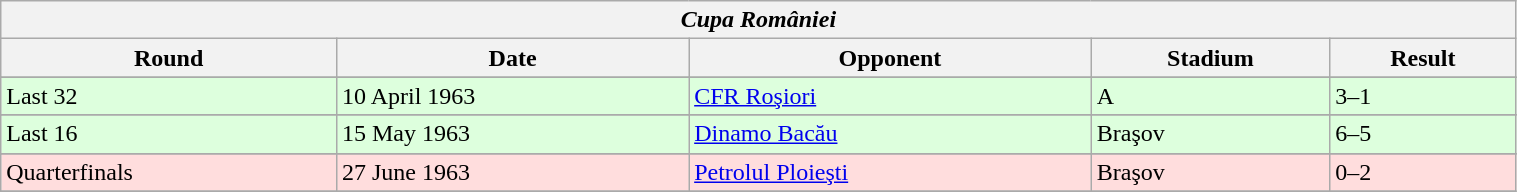<table class="wikitable" style="width:80%;">
<tr>
<th colspan="5" style="text-align:center;"><em>Cupa României</em></th>
</tr>
<tr>
<th>Round</th>
<th>Date</th>
<th>Opponent</th>
<th>Stadium</th>
<th>Result</th>
</tr>
<tr>
</tr>
<tr bgcolor="#ddffdd">
<td>Last 32</td>
<td>10 April 1963</td>
<td><a href='#'>CFR Roşiori</a></td>
<td>A</td>
<td>3–1</td>
</tr>
<tr>
</tr>
<tr bgcolor="#ddffdd">
<td>Last 16</td>
<td>15 May 1963</td>
<td><a href='#'>Dinamo Bacău</a></td>
<td>Braşov</td>
<td>6–5</td>
</tr>
<tr>
</tr>
<tr bgcolor="#ffdddd">
<td>Quarterfinals</td>
<td>27 June 1963</td>
<td><a href='#'>Petrolul Ploieşti</a></td>
<td>Braşov</td>
<td>0–2</td>
</tr>
<tr>
</tr>
</table>
